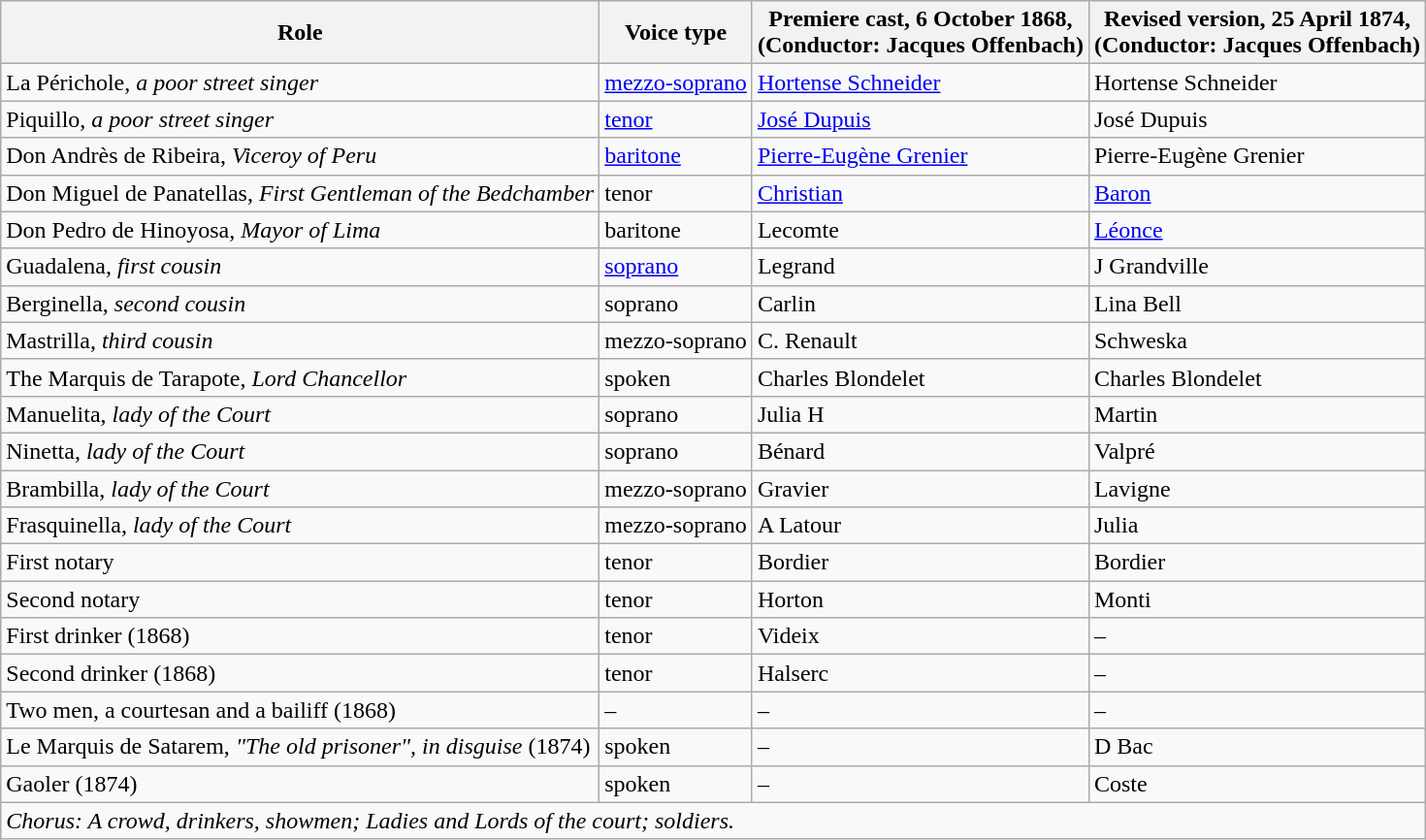<table class="wikitable">
<tr>
<th>Role</th>
<th>Voice type</th>
<th>Premiere cast, 6 October 1868,<br>(Conductor: Jacques Offenbach)</th>
<th>Revised version, 25 April 1874,<br>(Conductor: Jacques Offenbach)</th>
</tr>
<tr>
<td>La Périchole, <em>a poor street singer</em></td>
<td><a href='#'>mezzo-soprano</a></td>
<td><a href='#'>Hortense Schneider</a></td>
<td>Hortense Schneider</td>
</tr>
<tr>
<td>Piquillo, <em>a poor street singer</em></td>
<td><a href='#'>tenor</a></td>
<td><a href='#'>José Dupuis</a></td>
<td>José Dupuis</td>
</tr>
<tr>
<td>Don Andrès de Ribeira, <em>Viceroy of Peru</em></td>
<td><a href='#'>baritone</a></td>
<td><a href='#'>Pierre-Eugène Grenier</a></td>
<td>Pierre-Eugène Grenier</td>
</tr>
<tr>
<td>Don Miguel de Panatellas, <em>First Gentleman of the Bedchamber</em></td>
<td>tenor</td>
<td><a href='#'>Christian</a></td>
<td><a href='#'>Baron</a></td>
</tr>
<tr>
<td>Don Pedro de Hinoyosa, <em>Mayor of Lima</em></td>
<td>baritone</td>
<td>Lecomte</td>
<td><a href='#'>Léonce</a></td>
</tr>
<tr>
<td>Guadalena, <em>first cousin</em></td>
<td><a href='#'>soprano</a></td>
<td>Legrand</td>
<td>J Grandville</td>
</tr>
<tr>
<td>Berginella, <em>second cousin</em></td>
<td>soprano</td>
<td>Carlin</td>
<td>Lina Bell</td>
</tr>
<tr>
<td>Mastrilla, <em>third cousin</em></td>
<td>mezzo-soprano</td>
<td>C. Renault</td>
<td>Schweska</td>
</tr>
<tr>
<td>The Marquis de Tarapote, <em>Lord Chancellor</em></td>
<td>spoken</td>
<td>Charles Blondelet</td>
<td>Charles Blondelet</td>
</tr>
<tr>
<td>Manuelita, <em>lady of the Court</em></td>
<td>soprano</td>
<td>Julia H</td>
<td>Martin</td>
</tr>
<tr>
<td>Ninetta, <em>lady of the Court</em></td>
<td>soprano</td>
<td>Bénard</td>
<td>Valpré</td>
</tr>
<tr>
<td>Brambilla, <em>lady of the Court</em></td>
<td>mezzo-soprano</td>
<td>Gravier</td>
<td>Lavigne</td>
</tr>
<tr>
<td>Frasquinella, <em>lady of the Court</em></td>
<td>mezzo-soprano</td>
<td>A Latour</td>
<td>Julia</td>
</tr>
<tr>
<td>First notary</td>
<td>tenor</td>
<td>Bordier</td>
<td>Bordier</td>
</tr>
<tr>
<td>Second notary</td>
<td>tenor</td>
<td>Horton</td>
<td>Monti</td>
</tr>
<tr>
<td>First drinker (1868)</td>
<td>tenor</td>
<td>Videix</td>
<td>–</td>
</tr>
<tr>
<td>Second drinker (1868)</td>
<td>tenor</td>
<td>Halserc</td>
<td>–</td>
</tr>
<tr>
<td>Two men, a courtesan and a bailiff (1868)</td>
<td>–</td>
<td>–</td>
<td>–</td>
</tr>
<tr>
<td>Le Marquis de Satarem, <em>"The old prisoner", in disguise</em> (1874)</td>
<td>spoken</td>
<td>–</td>
<td>D Bac</td>
</tr>
<tr>
<td>Gaoler (1874)</td>
<td>spoken</td>
<td>–</td>
<td>Coste</td>
</tr>
<tr>
<td colspan="4"><em>Chorus: A crowd, drinkers, showmen; Ladies and Lords of the court; soldiers.</em></td>
</tr>
</table>
